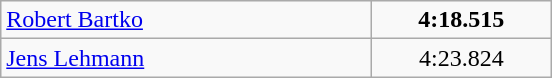<table class="wikitable" style="text-align:center;">
<tr>
<td style="width:15em" align=left><a href='#'>Robert Bartko</a> </td>
<td style="width:7em;"><strong>4:18.515</strong></td>
</tr>
<tr>
<td align=left><a href='#'>Jens Lehmann</a> </td>
<td>4:23.824</td>
</tr>
</table>
